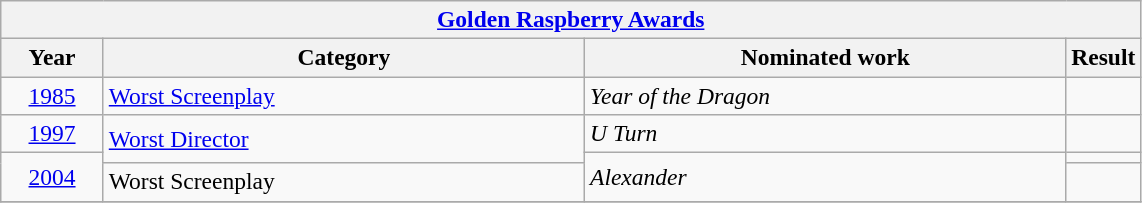<table class="wikitable plainrowheaders" Style=font-size:98%>
<tr>
<th colspan=4><a href='#'>Golden Raspberry Awards</a></th>
</tr>
<tr>
<th scope="col" style="width:9%;">Year</th>
<th scope="col" style="width:20em;">Category</th>
<th scope="col" style="width:20em;">Nominated work</th>
<th scope="col" style="width:2em;">Result</th>
</tr>
<tr>
<td style="text-align:center;"><a href='#'>1985</a></td>
<td><a href='#'>Worst Screenplay</a></td>
<td><em>Year of the Dragon</em></td>
<td></td>
</tr>
<tr>
<td style="text-align:center;"><a href='#'>1997</a></td>
<td rowspan=2><a href='#'>Worst Director</a></td>
<td><em>U Turn</em></td>
<td></td>
</tr>
<tr>
<td rowspan=2 style="text-align:center;"><a href='#'>2004</a></td>
<td rowspan=2><em>Alexander</em></td>
<td></td>
</tr>
<tr>
<td>Worst Screenplay</td>
<td></td>
</tr>
<tr>
</tr>
</table>
